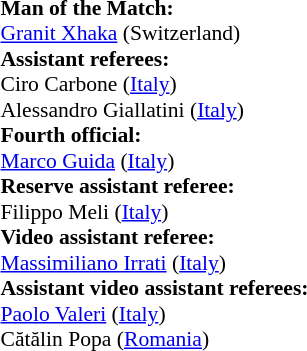<table style="width:50%;font-size:90%">
<tr>
<td><br><strong>Man of the Match:</strong>
<br><a href='#'>Granit Xhaka</a> (Switzerland)<br><strong>Assistant referees:</strong>
<br>Ciro Carbone (<a href='#'>Italy</a>)
<br>Alessandro Giallatini (<a href='#'>Italy</a>)
<br><strong>Fourth official:</strong>
<br><a href='#'>Marco Guida</a> (<a href='#'>Italy</a>)
<br><strong>Reserve assistant referee:</strong>
<br>Filippo Meli (<a href='#'>Italy</a>)
<br><strong>Video assistant referee:</strong>
<br><a href='#'>Massimiliano Irrati</a> (<a href='#'>Italy</a>)
<br><strong>Assistant video assistant referees:</strong>
<br><a href='#'>Paolo Valeri</a> (<a href='#'>Italy</a>)
<br>Cătălin Popa (<a href='#'>Romania</a>)</td>
</tr>
</table>
